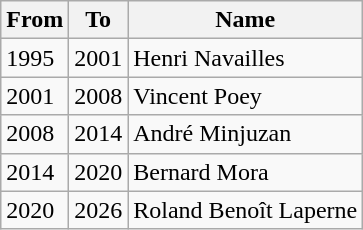<table class="wikitable">
<tr>
<th>From</th>
<th>To</th>
<th>Name</th>
</tr>
<tr>
<td>1995</td>
<td>2001</td>
<td>Henri Navailles</td>
</tr>
<tr>
<td>2001</td>
<td>2008</td>
<td>Vincent Poey</td>
</tr>
<tr>
<td>2008</td>
<td>2014</td>
<td>André Minjuzan</td>
</tr>
<tr>
<td>2014</td>
<td>2020</td>
<td>Bernard Mora</td>
</tr>
<tr>
<td>2020</td>
<td>2026</td>
<td>Roland Benoît Laperne</td>
</tr>
</table>
